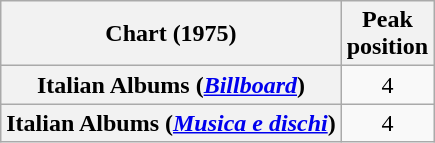<table class="wikitable plainrowheaders" style="text-align:center">
<tr>
<th scope="col">Chart (1975)</th>
<th scope="col">Peak<br>position</th>
</tr>
<tr>
<th scope="row">Italian Albums (<em><a href='#'>Billboard</a></em>)</th>
<td>4</td>
</tr>
<tr>
<th scope="row">Italian Albums (<em><a href='#'>Musica e dischi</a></em>)</th>
<td>4</td>
</tr>
</table>
